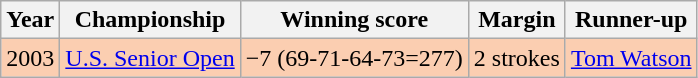<table class="wikitable">
<tr>
<th>Year</th>
<th>Championship</th>
<th>Winning score</th>
<th>Margin</th>
<th>Runner-up</th>
</tr>
<tr style="background:#FBCEB1;">
<td>2003</td>
<td><a href='#'>U.S. Senior Open</a></td>
<td>−7 (69-71-64-73=277)</td>
<td>2 strokes</td>
<td> <a href='#'>Tom Watson</a></td>
</tr>
</table>
